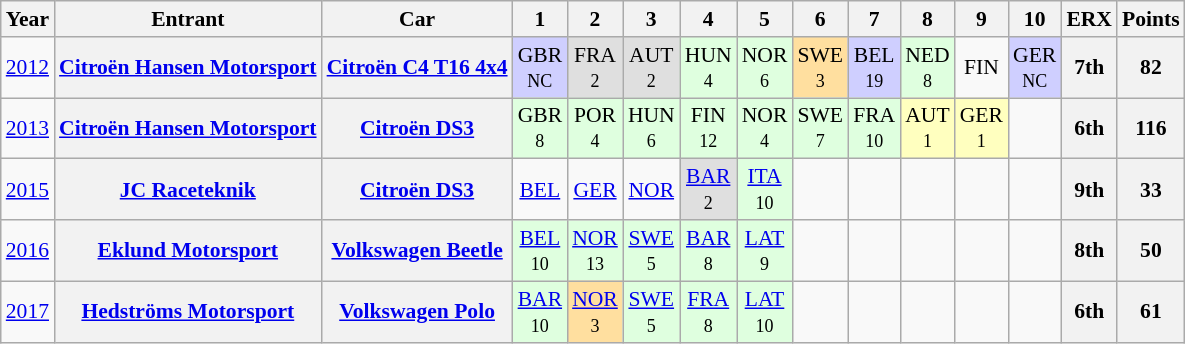<table class="wikitable" border="1" style="text-align:center; font-size:90%;">
<tr valign="top">
<th>Year</th>
<th>Entrant</th>
<th>Car</th>
<th>1</th>
<th>2</th>
<th>3</th>
<th>4</th>
<th>5</th>
<th>6</th>
<th>7</th>
<th>8</th>
<th>9</th>
<th>10</th>
<th>ERX</th>
<th>Points</th>
</tr>
<tr>
<td><a href='#'>2012</a></td>
<th><a href='#'>Citroën Hansen Motorsport</a></th>
<th><a href='#'>Citroën C4 T16 4x4</a></th>
<td style="background:#CFCFFF;">GBR<br><small>NC</small></td>
<td style="background:#DFDFDF;">FRA<br><small>2</small></td>
<td style="background:#DFDFDF;">AUT<br><small>2</small></td>
<td style="background:#DFFFDF;">HUN<br><small>4</small></td>
<td style="background:#DFFFDF;">NOR<br><small>6</small></td>
<td style="background:#FFDF9F;">SWE<br><small>3</small></td>
<td style="background:#CFCFFF;">BEL<br><small>19</small></td>
<td style="background:#DFFFDF;">NED<br><small>8</small></td>
<td>FIN<br></td>
<td style="background:#CFCFFF;">GER<br><small>NC</small></td>
<th>7th</th>
<th>82</th>
</tr>
<tr>
<td><a href='#'>2013</a></td>
<th><a href='#'>Citroën Hansen Motorsport</a></th>
<th><a href='#'>Citroën DS3</a></th>
<td style="background:#DFFFDF;">GBR<br><small>8</small></td>
<td style="background:#DFFFDF;">POR<br><small>4</small></td>
<td style="background:#DFFFDF;">HUN<br><small>6</small></td>
<td style="background:#DFFFDF;">FIN<br><small>12</small></td>
<td style="background:#DFFFDF;">NOR<br><small>4</small></td>
<td style="background:#DFFFDF;">SWE<br><small>7</small></td>
<td style="background:#DFFFDF;">FRA<br><small>10</small></td>
<td style="background:#FFFFBF;">AUT<br><small>1</small></td>
<td style="background:#FFFFBF;">GER<br><small>1</small></td>
<td></td>
<th>6th</th>
<th>116</th>
</tr>
<tr>
<td><a href='#'>2015</a></td>
<th><a href='#'>JC Raceteknik</a></th>
<th><a href='#'>Citroën DS3</a></th>
<td><a href='#'>BEL</a><br></td>
<td><a href='#'>GER</a><br></td>
<td><a href='#'>NOR</a><br></td>
<td style="background:#DFDFDF;"><a href='#'>BAR</a><br><small>2</small></td>
<td style="background:#DFFFDF;"><a href='#'>ITA</a><br><small>10</small></td>
<td></td>
<td></td>
<td></td>
<td></td>
<td></td>
<th>9th</th>
<th>33</th>
</tr>
<tr>
<td><a href='#'>2016</a></td>
<th><a href='#'>Eklund Motorsport</a></th>
<th><a href='#'>Volkswagen Beetle</a></th>
<td style="background:#DFFFDF;"><a href='#'>BEL</a><br><small>10</small></td>
<td style="background:#DFFFDF;"><a href='#'>NOR</a><br><small>13</small></td>
<td style="background:#DFFFDF;"><a href='#'>SWE</a><br><small>5</small></td>
<td style="background:#DFFFDF;"><a href='#'>BAR</a><br><small>8</small></td>
<td style="background:#DFFFDF;"><a href='#'>LAT</a><br><small>9</small></td>
<td></td>
<td></td>
<td></td>
<td></td>
<td></td>
<th>8th</th>
<th>50</th>
</tr>
<tr>
<td><a href='#'>2017</a></td>
<th><a href='#'>Hedströms Motorsport</a></th>
<th><a href='#'>Volkswagen Polo</a></th>
<td style="background:#DFFFDF;"><a href='#'>BAR</a><br><small>10</small></td>
<td style="background:#FFDF9F;"><a href='#'>NOR</a><br><small>3</small></td>
<td style="background:#DFFFDF;"><a href='#'>SWE</a><br><small>5</small></td>
<td style="background:#DFFFDF;"><a href='#'>FRA</a><br><small>8</small></td>
<td style="background:#DFFFDF;"><a href='#'>LAT</a><br><small>10</small></td>
<td></td>
<td></td>
<td></td>
<td></td>
<td></td>
<th>6th</th>
<th>61</th>
</tr>
</table>
